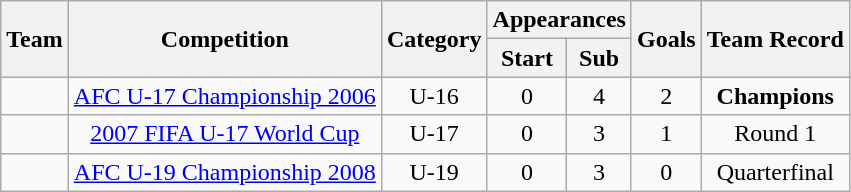<table class="wikitable" style="text-align: center;">
<tr>
<th rowspan="2">Team</th>
<th rowspan="2">Competition</th>
<th rowspan="2">Category</th>
<th colspan="2">Appearances</th>
<th rowspan="2">Goals</th>
<th rowspan="2">Team Record</th>
</tr>
<tr>
<th>Start</th>
<th>Sub</th>
</tr>
<tr>
<td align="left"></td>
<td><a href='#'>AFC U-17 Championship 2006</a></td>
<td>U-16</td>
<td>0</td>
<td>4</td>
<td>2</td>
<td><strong>Champions</strong></td>
</tr>
<tr>
<td align="left"></td>
<td><a href='#'>2007 FIFA U-17 World Cup</a></td>
<td>U-17</td>
<td>0</td>
<td>3</td>
<td>1</td>
<td>Round 1</td>
</tr>
<tr>
<td align="left"></td>
<td><a href='#'>AFC U-19 Championship 2008</a></td>
<td>U-19</td>
<td>0</td>
<td>3</td>
<td>0</td>
<td>Quarterfinal</td>
</tr>
</table>
